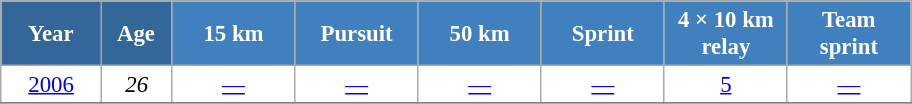<table class="wikitable" style="font-size:95%; text-align:center; border:grey solid 1px; border-collapse:collapse; background:#ffffff;">
<tr>
<th style="background-color:#369; color:white; width:60px;"> Year </th>
<th style="background-color:#369; color:white; width:40px;"> Age </th>
<th style="background-color:#4180be; color:white; width:75px;"> 15 km </th>
<th style="background-color:#4180be; color:white; width:75px;"> Pursuit </th>
<th style="background-color:#4180be; color:white; width:75px;"> 50 km </th>
<th style="background-color:#4180be; color:white; width:75px;"> Sprint </th>
<th style="background-color:#4180be; color:white; width:75px;"> 4 × 10 km <br> relay </th>
<th style="background-color:#4180be; color:white; width:75px;"> Team <br> sprint </th>
</tr>
<tr>
<td><a href='#'>2006</a></td>
<td><em>26</em></td>
<td><a href='#'>—</a></td>
<td><a href='#'>—</a></td>
<td><a href='#'>—</a></td>
<td><a href='#'>—</a></td>
<td><a href='#'>5</a></td>
<td><a href='#'>—</a></td>
</tr>
<tr>
</tr>
</table>
